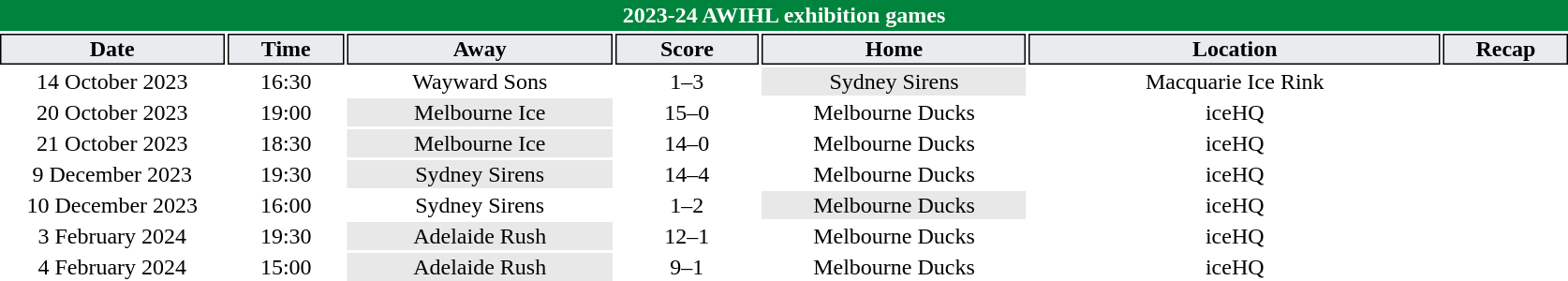<table class="toccolours" style="width:70em;text-align: center">
<tr>
<th colspan="7" style="background:#00843d;color:white;border:#00843d 1px solid">2023-24 AWIHL exhibition games</th>
</tr>
<tr>
<th style="background:#e9ecef;color:black;border:#000000 1px solid; width: 80px">Date</th>
<th style="background:#e9ecef;color:black;border:#000000 1px solid; width: 40px">Time</th>
<th style="background:#e9ecef;color:black;border:#000000 1px solid; width: 95px">Away</th>
<th style="background:#e9ecef;color:black;border:#000000 1px solid; width: 50px">Score</th>
<th style="background:#e9ecef;color:black;border:#000000 1px solid; width: 95px">Home</th>
<th style="background:#e9ecef;color:black;border:#000000 1px solid; width: 150px">Location</th>
<th style="background:#e9ecef;color:black;border:#000000 1px solid; width: 40px">Recap</th>
</tr>
<tr>
<td>14 October 2023</td>
<td>16:30</td>
<td>Wayward Sons</td>
<td>1–3</td>
<td bgcolor="#e8e8e8">Sydney Sirens</td>
<td>Macquarie Ice Rink</td>
<td></td>
</tr>
<tr>
<td>20 October 2023</td>
<td>19:00</td>
<td bgcolor="#e8e8e8">Melbourne Ice</td>
<td>15–0</td>
<td>Melbourne Ducks</td>
<td>iceHQ</td>
<td></td>
</tr>
<tr>
<td>21 October 2023</td>
<td>18:30</td>
<td bgcolor="#e8e8e8">Melbourne Ice</td>
<td>14–0</td>
<td>Melbourne Ducks</td>
<td>iceHQ</td>
<td></td>
</tr>
<tr>
<td>9 December 2023</td>
<td>19:30</td>
<td bgcolor="#e8e8e8">Sydney Sirens</td>
<td>14–4</td>
<td>Melbourne Ducks</td>
<td>iceHQ</td>
<td></td>
</tr>
<tr>
<td>10 December 2023</td>
<td>16:00</td>
<td>Sydney Sirens</td>
<td>1–2</td>
<td bgcolor="#e8e8e8">Melbourne Ducks</td>
<td>iceHQ</td>
<td></td>
</tr>
<tr>
<td>3 February 2024</td>
<td>19:30</td>
<td bgcolor="#e8e8e8">Adelaide Rush</td>
<td>12–1</td>
<td>Melbourne Ducks</td>
<td>iceHQ</td>
<td></td>
</tr>
<tr>
<td>4 February 2024</td>
<td>15:00</td>
<td bgcolor="#e8e8e8">Adelaide Rush</td>
<td>9–1</td>
<td>Melbourne Ducks</td>
<td>iceHQ</td>
<td></td>
</tr>
<tr>
</tr>
</table>
